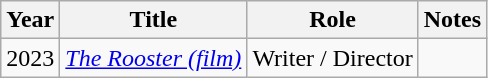<table class=wikitable>
<tr>
<th>Year</th>
<th>Title</th>
<th>Role</th>
<th>Notes</th>
</tr>
<tr>
<td>2023</td>
<td><em><a href='#'>The Rooster (film)</a></em></td>
<td>Writer / Director</td>
<td></td>
</tr>
</table>
